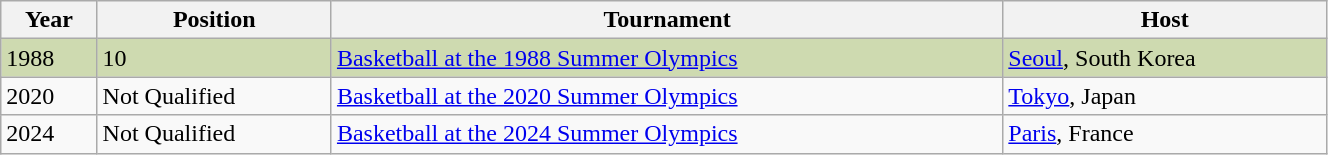<table class="wikitable" width=70%>
<tr>
<th>Year</th>
<th>Position</th>
<th>Tournament</th>
<th>Host</th>
</tr>
<tr valign="top" bgcolor="#CEDAB0">
<td>1988</td>
<td>10</td>
<td><a href='#'>Basketball at the 1988 Summer Olympics</a></td>
<td><a href='#'>Seoul</a>, South Korea</td>
</tr>
<tr valign="top" bgcolor=>
<td>2020</td>
<td>Not Qualified</td>
<td><a href='#'>Basketball at the 2020 Summer Olympics</a></td>
<td><a href='#'>Tokyo</a>, Japan</td>
</tr>
<tr valign="top" bgcolor=>
<td>2024</td>
<td>Not Qualified</td>
<td><a href='#'>Basketball at the 2024 Summer Olympics</a></td>
<td><a href='#'>Paris</a>, France</td>
</tr>
</table>
